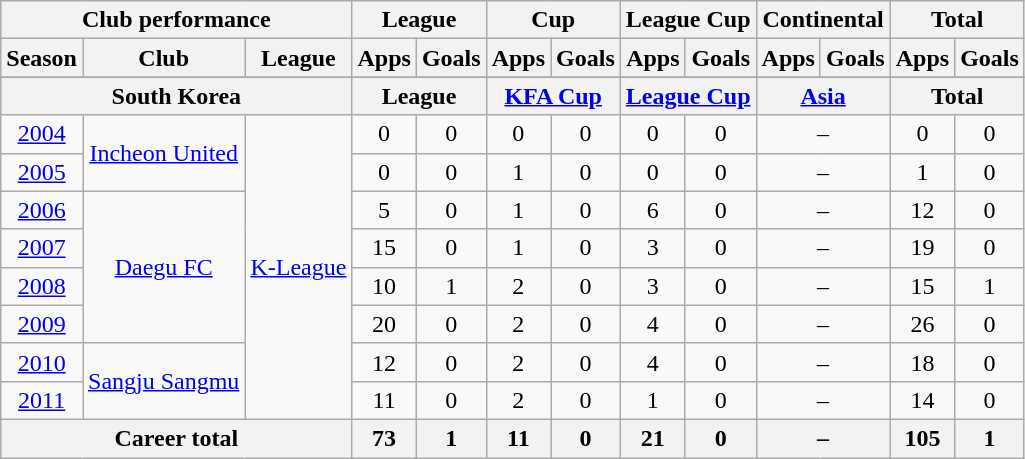<table class="wikitable" style="text-align:center">
<tr>
<th colspan=3>Club performance</th>
<th colspan=2>League</th>
<th colspan=2>Cup</th>
<th colspan=2>League Cup</th>
<th colspan=2>Continental</th>
<th colspan=2>Total</th>
</tr>
<tr>
<th>Season</th>
<th>Club</th>
<th>League</th>
<th>Apps</th>
<th>Goals</th>
<th>Apps</th>
<th>Goals</th>
<th>Apps</th>
<th>Goals</th>
<th>Apps</th>
<th>Goals</th>
<th>Apps</th>
<th>Goals</th>
</tr>
<tr>
</tr>
<tr>
<th colspan=3>South Korea</th>
<th colspan=2>League</th>
<th colspan=2><a href='#'>KFA Cup</a></th>
<th colspan=2><a href='#'>League Cup</a></th>
<th colspan=2><a href='#'>Asia</a></th>
<th colspan=2>Total</th>
</tr>
<tr>
<td><a href='#'>2004</a></td>
<td rowspan="2"><a href='#'>Incheon United</a></td>
<td rowspan="8"><a href='#'>K-League</a></td>
<td>0</td>
<td>0</td>
<td>0</td>
<td>0</td>
<td>0</td>
<td>0</td>
<td colspan="2">–</td>
<td>0</td>
<td>0</td>
</tr>
<tr>
<td><a href='#'>2005</a></td>
<td>0</td>
<td>0</td>
<td>1</td>
<td>0</td>
<td>0</td>
<td>0</td>
<td colspan="2">–</td>
<td>1</td>
<td>0</td>
</tr>
<tr>
<td><a href='#'>2006</a></td>
<td rowspan="4"><a href='#'>Daegu FC</a></td>
<td>5</td>
<td>0</td>
<td>1</td>
<td>0</td>
<td>6</td>
<td>0</td>
<td colspan="2">–</td>
<td>12</td>
<td>0</td>
</tr>
<tr>
<td><a href='#'>2007</a></td>
<td>15</td>
<td>0</td>
<td>1</td>
<td>0</td>
<td>3</td>
<td>0</td>
<td colspan="2">–</td>
<td>19</td>
<td>0</td>
</tr>
<tr>
<td><a href='#'>2008</a></td>
<td>10</td>
<td>1</td>
<td>2</td>
<td>0</td>
<td>3</td>
<td>0</td>
<td colspan="2">–</td>
<td>15</td>
<td>1</td>
</tr>
<tr>
<td><a href='#'>2009</a></td>
<td>20</td>
<td>0</td>
<td>2</td>
<td>0</td>
<td>4</td>
<td>0</td>
<td colspan="2">–</td>
<td>26</td>
<td>0</td>
</tr>
<tr>
<td><a href='#'>2010</a></td>
<td rowspan="2"><a href='#'>Sangju Sangmu</a></td>
<td>12</td>
<td>0</td>
<td>2</td>
<td>0</td>
<td>4</td>
<td>0</td>
<td colspan="2">–</td>
<td>18</td>
<td>0</td>
</tr>
<tr>
<td><a href='#'>2011</a></td>
<td>11</td>
<td>0</td>
<td>2</td>
<td>0</td>
<td>1</td>
<td>0</td>
<td colspan="2">–</td>
<td>14</td>
<td>0</td>
</tr>
<tr>
<th colspan=3>Career total</th>
<th>73</th>
<th>1</th>
<th>11</th>
<th>0</th>
<th>21</th>
<th>0</th>
<th colspan="2">–</th>
<th>105</th>
<th>1</th>
</tr>
</table>
